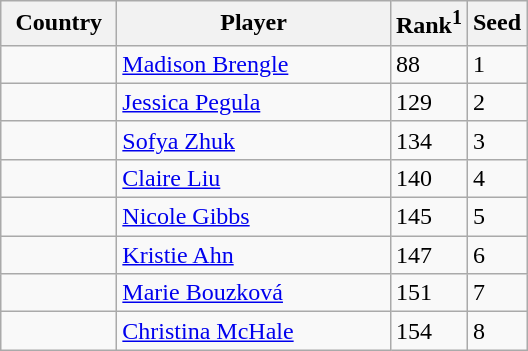<table class="sortable wikitable">
<tr>
<th width="70">Country</th>
<th width="175">Player</th>
<th>Rank<sup>1</sup></th>
<th>Seed</th>
</tr>
<tr>
<td></td>
<td><a href='#'>Madison Brengle</a></td>
<td>88</td>
<td>1</td>
</tr>
<tr>
<td></td>
<td><a href='#'>Jessica Pegula</a></td>
<td>129</td>
<td>2</td>
</tr>
<tr>
<td></td>
<td><a href='#'>Sofya Zhuk</a></td>
<td>134</td>
<td>3</td>
</tr>
<tr>
<td></td>
<td><a href='#'>Claire Liu</a></td>
<td>140</td>
<td>4</td>
</tr>
<tr>
<td></td>
<td><a href='#'>Nicole Gibbs</a></td>
<td>145</td>
<td>5</td>
</tr>
<tr>
<td></td>
<td><a href='#'>Kristie Ahn</a></td>
<td>147</td>
<td>6</td>
</tr>
<tr>
<td></td>
<td><a href='#'>Marie Bouzková</a></td>
<td>151</td>
<td>7</td>
</tr>
<tr>
<td></td>
<td><a href='#'>Christina McHale</a></td>
<td>154</td>
<td>8</td>
</tr>
</table>
